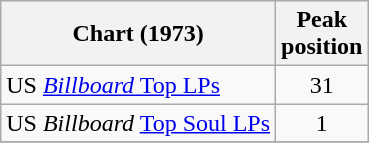<table class="wikitable">
<tr>
<th>Chart (1973)</th>
<th>Peak<br>position</th>
</tr>
<tr>
<td>US <a href='#'><em>Billboard</em> Top LPs</a></td>
<td align="center">31</td>
</tr>
<tr>
<td>US <em>Billboard</em> <a href='#'>Top Soul LPs</a></td>
<td align="center">1</td>
</tr>
<tr>
</tr>
</table>
